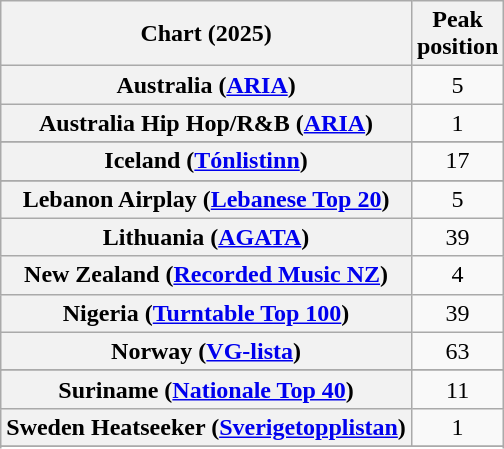<table class="wikitable sortable plainrowheaders" style="text-align:center">
<tr>
<th scope="col">Chart (2025)</th>
<th scope="col">Peak<br>position</th>
</tr>
<tr>
<th scope="row">Australia (<a href='#'>ARIA</a>)</th>
<td>5</td>
</tr>
<tr>
<th scope="row">Australia Hip Hop/R&B (<a href='#'>ARIA</a>)</th>
<td>1</td>
</tr>
<tr>
</tr>
<tr>
</tr>
<tr>
<th scope="row">Iceland (<a href='#'>Tónlistinn</a>)</th>
<td>17</td>
</tr>
<tr>
</tr>
<tr>
<th scope="row">Lebanon Airplay (<a href='#'>Lebanese Top 20</a>)</th>
<td>5</td>
</tr>
<tr>
<th scope="row">Lithuania (<a href='#'>AGATA</a>)</th>
<td>39</td>
</tr>
<tr>
<th scope="row">New Zealand (<a href='#'>Recorded Music NZ</a>)</th>
<td>4</td>
</tr>
<tr>
<th scope="row">Nigeria (<a href='#'>Turntable Top 100</a>)</th>
<td>39</td>
</tr>
<tr>
<th scope="row">Norway (<a href='#'>VG-lista</a>)</th>
<td>63</td>
</tr>
<tr>
</tr>
<tr>
<th scope="row">Suriname (<a href='#'>Nationale Top 40</a>)</th>
<td>11</td>
</tr>
<tr>
<th scope="row">Sweden Heatseeker (<a href='#'>Sverigetopplistan</a>)</th>
<td>1</td>
</tr>
<tr>
</tr>
<tr>
</tr>
<tr>
</tr>
<tr>
</tr>
<tr>
</tr>
<tr>
</tr>
<tr>
</tr>
</table>
